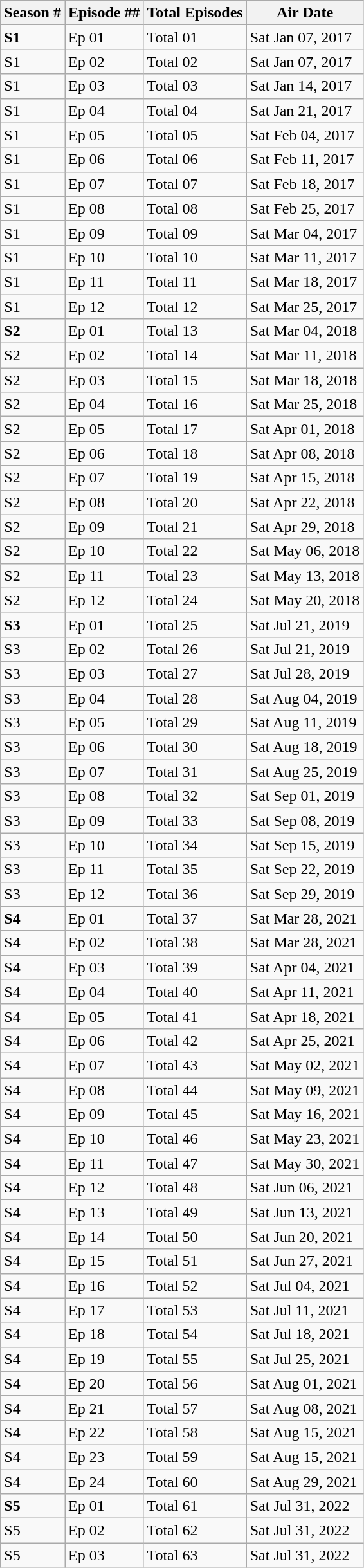<table class="wikitable">
<tr>
<th>Season #</th>
<th>Episode ##</th>
<th>Total Episodes</th>
<th>Air Date</th>
</tr>
<tr>
<td><strong>S1</strong></td>
<td>Ep 01</td>
<td>Total 01</td>
<td>Sat Jan 07, 2017</td>
</tr>
<tr>
<td>S1</td>
<td>Ep 02</td>
<td>Total 02</td>
<td>Sat Jan 07, 2017</td>
</tr>
<tr>
<td>S1</td>
<td>Ep 03</td>
<td>Total 03</td>
<td>Sat Jan 14, 2017</td>
</tr>
<tr>
<td>S1</td>
<td>Ep 04</td>
<td>Total 04</td>
<td>Sat Jan 21, 2017</td>
</tr>
<tr>
<td>S1</td>
<td>Ep 05</td>
<td>Total 05</td>
<td>Sat Feb 04, 2017</td>
</tr>
<tr>
<td>S1</td>
<td>Ep 06</td>
<td>Total 06</td>
<td>Sat Feb 11, 2017</td>
</tr>
<tr>
<td>S1</td>
<td>Ep 07</td>
<td>Total 07</td>
<td>Sat Feb 18, 2017</td>
</tr>
<tr>
<td>S1</td>
<td>Ep 08</td>
<td>Total 08</td>
<td>Sat Feb 25, 2017</td>
</tr>
<tr>
<td>S1</td>
<td>Ep 09</td>
<td>Total 09</td>
<td>Sat Mar 04, 2017</td>
</tr>
<tr>
<td>S1</td>
<td>Ep 10</td>
<td>Total 10</td>
<td>Sat Mar 11, 2017</td>
</tr>
<tr>
<td>S1</td>
<td>Ep 11</td>
<td>Total 11</td>
<td>Sat Mar 18, 2017</td>
</tr>
<tr>
<td>S1</td>
<td>Ep 12</td>
<td>Total 12</td>
<td>Sat Mar 25, 2017</td>
</tr>
<tr>
<td><strong>S2</strong></td>
<td>Ep 01</td>
<td>Total 13</td>
<td>Sat Mar 04, 2018</td>
</tr>
<tr>
<td>S2</td>
<td>Ep 02</td>
<td>Total 14</td>
<td>Sat Mar 11, 2018</td>
</tr>
<tr>
<td>S2</td>
<td>Ep 03</td>
<td>Total 15</td>
<td>Sat Mar 18, 2018</td>
</tr>
<tr>
<td>S2</td>
<td>Ep 04</td>
<td>Total 16</td>
<td>Sat Mar 25, 2018</td>
</tr>
<tr>
<td>S2</td>
<td>Ep 05</td>
<td>Total 17</td>
<td>Sat Apr 01, 2018</td>
</tr>
<tr>
<td>S2</td>
<td>Ep 06</td>
<td>Total 18</td>
<td>Sat Apr 08, 2018</td>
</tr>
<tr>
<td>S2</td>
<td>Ep 07</td>
<td>Total 19</td>
<td>Sat Apr 15, 2018</td>
</tr>
<tr>
<td>S2</td>
<td>Ep 08</td>
<td>Total 20</td>
<td>Sat Apr 22, 2018</td>
</tr>
<tr>
<td>S2</td>
<td>Ep 09</td>
<td>Total 21</td>
<td>Sat Apr 29, 2018</td>
</tr>
<tr>
<td>S2</td>
<td>Ep 10</td>
<td>Total 22</td>
<td>Sat May 06, 2018</td>
</tr>
<tr>
<td>S2</td>
<td>Ep 11</td>
<td>Total 23</td>
<td>Sat May 13, 2018</td>
</tr>
<tr>
<td>S2</td>
<td>Ep 12</td>
<td>Total 24</td>
<td>Sat May 20, 2018</td>
</tr>
<tr>
<td><strong>S3</strong></td>
<td>Ep 01</td>
<td>Total 25</td>
<td>Sat Jul 21, 2019</td>
</tr>
<tr>
<td>S3</td>
<td>Ep 02</td>
<td>Total 26</td>
<td>Sat Jul 21, 2019</td>
</tr>
<tr>
<td>S3</td>
<td>Ep 03</td>
<td>Total 27</td>
<td>Sat Jul 28, 2019</td>
</tr>
<tr>
<td>S3</td>
<td>Ep 04</td>
<td>Total 28</td>
<td>Sat Aug 04, 2019</td>
</tr>
<tr>
<td>S3</td>
<td>Ep 05</td>
<td>Total 29</td>
<td>Sat Aug 11, 2019</td>
</tr>
<tr>
<td>S3</td>
<td>Ep 06</td>
<td>Total 30</td>
<td>Sat Aug 18, 2019</td>
</tr>
<tr>
<td>S3</td>
<td>Ep 07</td>
<td>Total 31</td>
<td>Sat Aug 25, 2019</td>
</tr>
<tr>
<td>S3</td>
<td>Ep 08</td>
<td>Total 32</td>
<td>Sat Sep 01, 2019</td>
</tr>
<tr>
<td>S3</td>
<td>Ep 09</td>
<td>Total 33</td>
<td>Sat Sep 08, 2019</td>
</tr>
<tr>
<td>S3</td>
<td>Ep 10</td>
<td>Total 34</td>
<td>Sat Sep 15, 2019</td>
</tr>
<tr>
<td>S3</td>
<td>Ep 11</td>
<td>Total 35</td>
<td>Sat Sep 22, 2019</td>
</tr>
<tr>
<td>S3</td>
<td>Ep 12</td>
<td>Total 36</td>
<td>Sat Sep 29, 2019</td>
</tr>
<tr>
<td><strong>S4</strong></td>
<td>Ep 01</td>
<td>Total 37</td>
<td>Sat Mar 28, 2021</td>
</tr>
<tr>
<td>S4</td>
<td>Ep 02</td>
<td>Total 38</td>
<td>Sat Mar 28, 2021</td>
</tr>
<tr>
<td>S4</td>
<td>Ep 03</td>
<td>Total 39</td>
<td>Sat Apr 04, 2021</td>
</tr>
<tr>
<td>S4</td>
<td>Ep 04</td>
<td>Total 40</td>
<td>Sat Apr 11, 2021</td>
</tr>
<tr>
<td>S4</td>
<td>Ep 05</td>
<td>Total 41</td>
<td>Sat Apr 18, 2021</td>
</tr>
<tr>
<td>S4</td>
<td>Ep 06</td>
<td>Total 42</td>
<td>Sat Apr 25, 2021</td>
</tr>
<tr>
<td>S4</td>
<td>Ep 07</td>
<td>Total 43</td>
<td>Sat May 02, 2021</td>
</tr>
<tr>
<td>S4</td>
<td>Ep 08</td>
<td>Total 44</td>
<td>Sat May 09, 2021</td>
</tr>
<tr>
<td>S4</td>
<td>Ep 09</td>
<td>Total 45</td>
<td>Sat May 16, 2021</td>
</tr>
<tr>
<td>S4</td>
<td>Ep 10</td>
<td>Total 46</td>
<td>Sat May 23, 2021</td>
</tr>
<tr>
<td>S4</td>
<td>Ep 11</td>
<td>Total 47</td>
<td>Sat May 30, 2021</td>
</tr>
<tr>
<td>S4</td>
<td>Ep 12</td>
<td>Total 48</td>
<td>Sat Jun 06, 2021</td>
</tr>
<tr>
<td>S4</td>
<td>Ep 13</td>
<td>Total 49</td>
<td>Sat Jun 13, 2021</td>
</tr>
<tr>
<td>S4</td>
<td>Ep 14</td>
<td>Total 50</td>
<td>Sat Jun 20, 2021</td>
</tr>
<tr>
<td>S4</td>
<td>Ep 15</td>
<td>Total 51</td>
<td>Sat Jun 27, 2021</td>
</tr>
<tr>
<td>S4</td>
<td>Ep 16</td>
<td>Total 52</td>
<td>Sat Jul 04, 2021</td>
</tr>
<tr>
<td>S4</td>
<td>Ep 17</td>
<td>Total 53</td>
<td>Sat Jul 11, 2021</td>
</tr>
<tr>
<td>S4</td>
<td>Ep 18</td>
<td>Total 54</td>
<td>Sat Jul 18, 2021</td>
</tr>
<tr>
<td>S4</td>
<td>Ep 19</td>
<td>Total 55</td>
<td>Sat Jul 25, 2021</td>
</tr>
<tr>
<td>S4</td>
<td>Ep 20</td>
<td>Total 56</td>
<td>Sat Aug 01, 2021</td>
</tr>
<tr>
<td>S4</td>
<td>Ep 21</td>
<td>Total 57</td>
<td>Sat Aug 08, 2021</td>
</tr>
<tr>
<td>S4</td>
<td>Ep 22</td>
<td>Total 58</td>
<td>Sat Aug 15, 2021</td>
</tr>
<tr>
<td>S4</td>
<td>Ep 23</td>
<td>Total 59</td>
<td>Sat Aug 15, 2021</td>
</tr>
<tr>
<td>S4</td>
<td>Ep 24</td>
<td>Total 60</td>
<td>Sat Aug 29, 2021</td>
</tr>
<tr>
<td><strong>S5</strong></td>
<td>Ep 01</td>
<td>Total 61</td>
<td>Sat Jul 31, 2022</td>
</tr>
<tr>
<td>S5</td>
<td>Ep 02</td>
<td>Total 62</td>
<td>Sat Jul 31, 2022</td>
</tr>
<tr>
<td>S5</td>
<td>Ep 03</td>
<td>Total 63</td>
<td>Sat Jul 31, 2022</td>
</tr>
</table>
